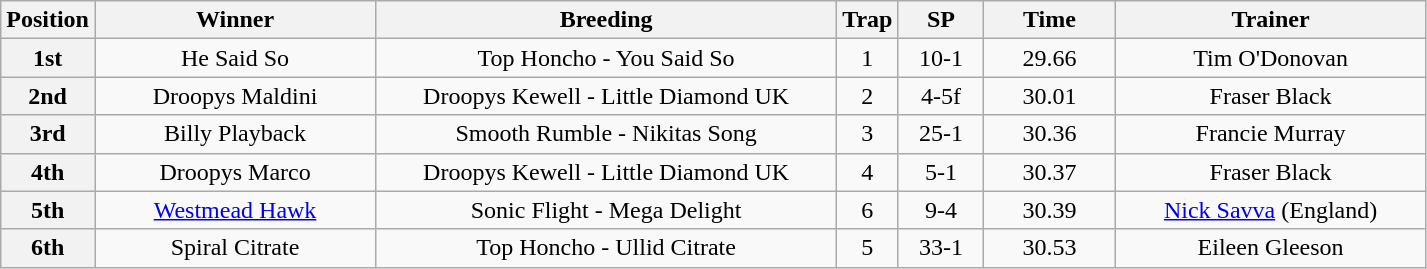<table class="wikitable" style="text-align: center">
<tr>
<th width=30>Position</th>
<th width=180>Winner</th>
<th width=300>Breeding</th>
<th width=30>Trap</th>
<th width=50>SP</th>
<th width=80>Time</th>
<th width=200>Trainer</th>
</tr>
<tr>
<th>1st</th>
<td>He Said So</td>
<td>Top Honcho - You Said So</td>
<td>1</td>
<td>10-1</td>
<td>29.66</td>
<td>Tim O'Donovan</td>
</tr>
<tr>
<th>2nd</th>
<td>Droopys Maldini</td>
<td>Droopys Kewell - Little Diamond UK</td>
<td>2</td>
<td>4-5f</td>
<td>30.01</td>
<td>Fraser Black</td>
</tr>
<tr>
<th>3rd</th>
<td>Billy Playback</td>
<td>Smooth Rumble - Nikitas Song</td>
<td>3</td>
<td>25-1</td>
<td>30.36</td>
<td>Francie Murray</td>
</tr>
<tr>
<th>4th</th>
<td>Droopys Marco</td>
<td>Droopys Kewell - Little Diamond UK</td>
<td>4</td>
<td>5-1</td>
<td>30.37</td>
<td>Fraser Black</td>
</tr>
<tr>
<th>5th</th>
<td><a href='#'>Westmead Hawk</a></td>
<td>Sonic Flight - Mega Delight</td>
<td>6</td>
<td>9-4</td>
<td>30.39</td>
<td><a href='#'>Nick Savva</a> (England)</td>
</tr>
<tr>
<th>6th</th>
<td>Spiral Citrate</td>
<td>Top Honcho - Ullid Citrate</td>
<td>5</td>
<td>33-1</td>
<td>30.53</td>
<td>Eileen Gleeson</td>
</tr>
</table>
